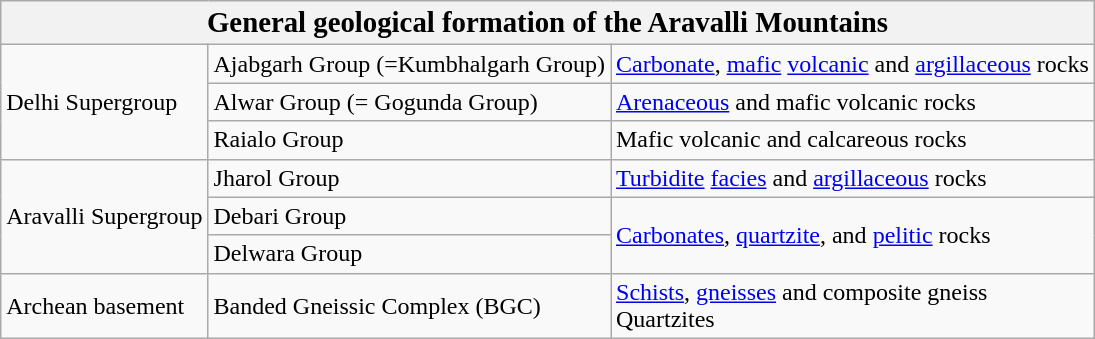<table class="wikitable sortable mw-collapsible">
<tr>
<th colspan="3"><big>General geological formation of the Aravalli Mountains</big></th>
</tr>
<tr>
<td rowspan="3">Delhi Supergroup</td>
<td>Ajabgarh Group (=Kumbhalgarh Group)</td>
<td><a href='#'>Carbonate</a>, <a href='#'>mafic</a> <a href='#'>volcanic</a> and <a href='#'>argillaceous</a> rocks</td>
</tr>
<tr>
<td>Alwar Group (= Gogunda Group)</td>
<td><a href='#'>Arenaceous</a> and mafic volcanic rocks</td>
</tr>
<tr>
<td>Raialo Group</td>
<td>Mafic volcanic and calcareous rocks</td>
</tr>
<tr>
<td rowspan="3">Aravalli Supergroup</td>
<td>Jharol Group</td>
<td><a href='#'>Turbidite</a> <a href='#'>facies</a> and <a href='#'>argillaceous</a> rocks</td>
</tr>
<tr>
<td>Debari Group</td>
<td rowspan="2"><a href='#'>Carbonates</a>, <a href='#'>quartzite</a>, and <a href='#'>pelitic</a> rocks</td>
</tr>
<tr>
<td>Delwara Group</td>
</tr>
<tr>
<td>Archean basement</td>
<td>Banded Gneissic Complex (BGC)</td>
<td><a href='#'>Schists</a>, <a href='#'>gneisses</a> and composite gneiss<br>Quartzites</td>
</tr>
</table>
